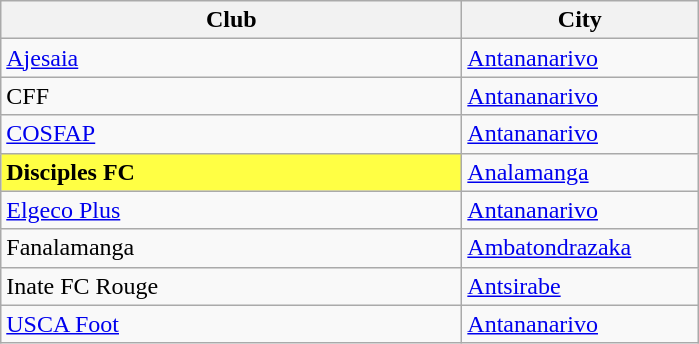<table class="wikitable sortable">
<tr>
<th width="300px">Club</th>
<th width="150px">City</th>
</tr>
<tr>
<td><a href='#'>Ajesaia</a></td>
<td><a href='#'>Antananarivo</a></td>
</tr>
<tr>
<td>CFF</td>
<td><a href='#'>Antananarivo</a></td>
</tr>
<tr>
<td><a href='#'>COSFAP</a></td>
<td><a href='#'>Antananarivo</a></td>
</tr>
<tr>
<td bgcolor=#ffff44><strong>Disciples FC</strong></td>
<td><a href='#'>Analamanga</a></td>
</tr>
<tr>
<td><a href='#'>Elgeco Plus</a></td>
<td><a href='#'>Antananarivo</a></td>
</tr>
<tr>
<td>Fanalamanga</td>
<td><a href='#'>Ambatondrazaka</a></td>
</tr>
<tr>
<td>Inate FC Rouge</td>
<td><a href='#'>Antsirabe</a></td>
</tr>
<tr>
<td><a href='#'>USCA Foot</a></td>
<td><a href='#'>Antananarivo</a></td>
</tr>
</table>
